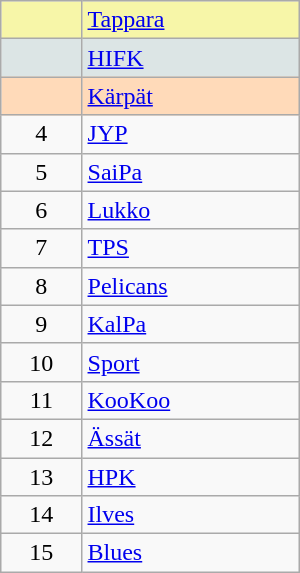<table class="wikitable" style="width:200px;">
<tr style="background:#F7F6A8;">
<td align=center></td>
<td><a href='#'>Tappara</a></td>
</tr>
<tr style="background:#DCE5E5;">
<td align=center></td>
<td><a href='#'>HIFK</a></td>
</tr>
<tr style="background:#FFDAB9;">
<td align=center></td>
<td><a href='#'>Kärpät</a></td>
</tr>
<tr>
<td align=center>4</td>
<td><a href='#'>JYP</a></td>
</tr>
<tr>
<td align=center>5</td>
<td><a href='#'>SaiPa</a></td>
</tr>
<tr>
<td align=center>6</td>
<td><a href='#'>Lukko</a></td>
</tr>
<tr>
<td align=center>7</td>
<td><a href='#'>TPS</a></td>
</tr>
<tr>
<td align=center>8</td>
<td><a href='#'>Pelicans</a></td>
</tr>
<tr>
<td align=center>9</td>
<td><a href='#'>KalPa</a></td>
</tr>
<tr>
<td align=center>10</td>
<td><a href='#'>Sport</a></td>
</tr>
<tr>
<td align=center>11</td>
<td><a href='#'>KooKoo</a></td>
</tr>
<tr>
<td align=center>12</td>
<td><a href='#'>Ässät</a></td>
</tr>
<tr>
<td align=center>13</td>
<td><a href='#'>HPK</a></td>
</tr>
<tr>
<td align=center>14</td>
<td><a href='#'>Ilves</a></td>
</tr>
<tr>
<td align=center>15</td>
<td><a href='#'>Blues</a></td>
</tr>
</table>
